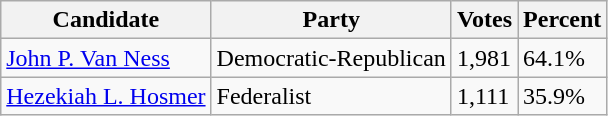<table class=wikitable>
<tr>
<th>Candidate</th>
<th>Party</th>
<th>Votes</th>
<th>Percent</th>
</tr>
<tr>
<td><a href='#'>John P. Van Ness</a></td>
<td>Democratic-Republican</td>
<td>1,981</td>
<td>64.1%</td>
</tr>
<tr>
<td><a href='#'>Hezekiah L. Hosmer</a></td>
<td>Federalist</td>
<td>1,111</td>
<td>35.9%</td>
</tr>
</table>
